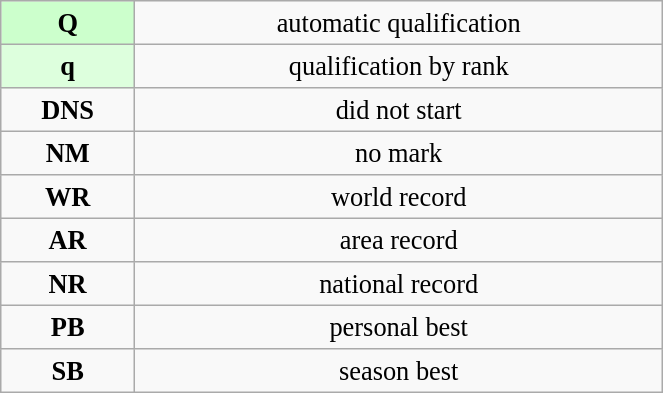<table class="wikitable" style=" text-align:center; font-size:110%;" width="35%">
<tr>
<td bgcolor="ccffcc"><strong>Q</strong></td>
<td>automatic qualification</td>
</tr>
<tr>
<td bgcolor="ddffdd"><strong>q</strong></td>
<td>qualification by rank</td>
</tr>
<tr>
<td><strong>DNS</strong></td>
<td>did not start</td>
</tr>
<tr>
<td><strong>NM</strong></td>
<td>no mark</td>
</tr>
<tr>
<td><strong>WR</strong></td>
<td>world record</td>
</tr>
<tr>
<td><strong>AR</strong></td>
<td>area record</td>
</tr>
<tr>
<td><strong>NR</strong></td>
<td>national record</td>
</tr>
<tr>
<td><strong>PB</strong></td>
<td>personal best</td>
</tr>
<tr>
<td><strong>SB</strong></td>
<td>season best</td>
</tr>
</table>
